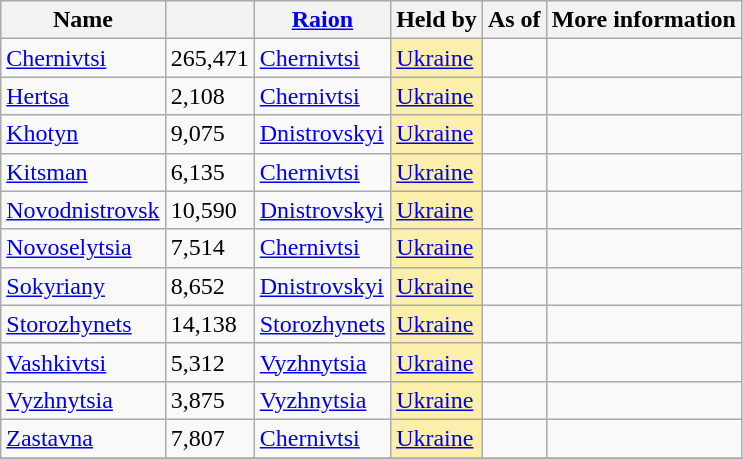<table class="wikitable sortable">
<tr>
<th>Name</th>
<th></th>
<th><a href='#'>Raion</a></th>
<th>Held by</th>
<th>As of</th>
<th class=unsortable>More information</th>
</tr>
<tr>
<td><a href='#'>Chernivtsi</a></td>
<td>265,471</td>
<td><a href='#'>Chernivtsi</a></td>
<td style=background:#FFD70050><a href='#'>Ukraine</a></td>
<td align=right></td>
<td></td>
</tr>
<tr>
<td><a href='#'>Hertsa</a></td>
<td>2,108</td>
<td><a href='#'>Chernivtsi</a></td>
<td style=background:#FFD70050><a href='#'>Ukraine</a></td>
<td align=right></td>
<td></td>
</tr>
<tr>
<td><a href='#'>Khotyn</a></td>
<td>9,075</td>
<td><a href='#'>Dnistrovskyi</a></td>
<td style=background:#FFD70050><a href='#'>Ukraine</a></td>
<td align=right></td>
<td></td>
</tr>
<tr>
<td><a href='#'>Kitsman</a></td>
<td>6,135</td>
<td><a href='#'>Chernivtsi</a></td>
<td style=background:#FFD70050><a href='#'>Ukraine</a></td>
<td align=right></td>
<td></td>
</tr>
<tr>
<td><a href='#'>Novodnistrovsk</a></td>
<td>10,590</td>
<td><a href='#'>Dnistrovskyi</a></td>
<td style=background:#FFD70050><a href='#'>Ukraine</a></td>
<td align=right></td>
<td></td>
</tr>
<tr>
<td><a href='#'>Novoselytsia</a></td>
<td>7,514</td>
<td><a href='#'>Chernivtsi</a></td>
<td style=background:#FFD70050><a href='#'>Ukraine</a></td>
<td align=right></td>
<td></td>
</tr>
<tr>
<td><a href='#'>Sokyriany</a></td>
<td>8,652</td>
<td><a href='#'>Dnistrovskyi</a></td>
<td style=background:#FFD70050><a href='#'>Ukraine</a></td>
<td align=right></td>
<td></td>
</tr>
<tr>
<td><a href='#'>Storozhynets</a></td>
<td>14,138</td>
<td><a href='#'>Storozhynets</a></td>
<td style=background:#FFD70050><a href='#'>Ukraine</a></td>
<td align=right></td>
<td></td>
</tr>
<tr>
<td><a href='#'>Vashkivtsi</a></td>
<td>5,312</td>
<td><a href='#'>Vyzhnytsia</a></td>
<td style=background:#FFD70050><a href='#'>Ukraine</a></td>
<td align=right></td>
<td></td>
</tr>
<tr>
<td><a href='#'>Vyzhnytsia</a></td>
<td>3,875</td>
<td><a href='#'>Vyzhnytsia</a></td>
<td style=background:#FFD70050><a href='#'>Ukraine</a></td>
<td align=right></td>
<td></td>
</tr>
<tr>
<td><a href='#'>Zastavna</a></td>
<td>7,807</td>
<td><a href='#'>Chernivtsi</a></td>
<td style=background:#FFD70050><a href='#'>Ukraine</a></td>
<td align=right></td>
<td></td>
</tr>
<tr>
</tr>
</table>
